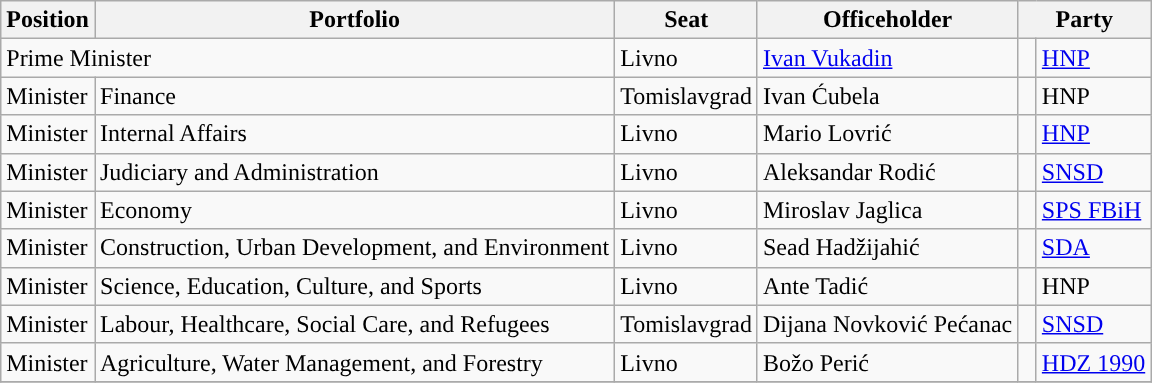<table class="wikitable">
<tr>
<th>Position</th>
<th>Portfolio</th>
<th>Seat</th>
<th>Officeholder</th>
<th colspan=2>Party</th>
</tr>
<tr>
<td colspan=2>Prime Minister</td>
<td>Livno</td>
<td><a href='#'>Ivan Vukadin</a></td>
<td width=5px style="background-color: "></td>
<td><a href='#'>HNP</a></td>
</tr>
<tr>
<td>Minister</td>
<td>Finance</td>
<td>Tomislavgrad</td>
<td>Ivan Ćubela</td>
<td width=5px style="background-color:"></td>
<td>HNP</td>
</tr>
<tr>
<td>Minister</td>
<td>Internal Affairs</td>
<td>Livno</td>
<td>Mario Lovrić</td>
<td width=5px style="background-color: "></td>
<td><a href='#'>HNP</a></td>
</tr>
<tr>
<td>Minister</td>
<td>Judiciary and Administration</td>
<td>Livno</td>
<td>Aleksandar Rodić</td>
<td width=5px style="background-color:"></td>
<td><a href='#'>SNSD</a></td>
</tr>
<tr>
<td>Minister</td>
<td>Economy</td>
<td>Livno</td>
<td>Miroslav Jaglica</td>
<td width=5px style="background-color:"></td>
<td><a href='#'>SPS FBiH</a></td>
</tr>
<tr>
<td>Minister</td>
<td>Construction, Urban Development, and Environment</td>
<td>Livno</td>
<td>Sead Hadžijahić</td>
<td width=5px style="background-color:"></td>
<td><a href='#'>SDA</a></td>
</tr>
<tr>
<td>Minister</td>
<td>Science, Education, Culture, and Sports</td>
<td>Livno</td>
<td>Ante Tadić</td>
<td width=5px style="background-color:"></td>
<td>HNP</td>
</tr>
<tr>
<td>Minister</td>
<td>Labour, Healthcare, Social Care, and Refugees</td>
<td>Tomislavgrad</td>
<td>Dijana Novković Pećanac</td>
<td width=5px style="background-color:"></td>
<td><a href='#'>SNSD</a></td>
</tr>
<tr>
<td>Minister</td>
<td>Agriculture, Water Management, and Forestry</td>
<td>Livno</td>
<td>Božo Perić</td>
<td width=5px style="background-color:"></td>
<td><a href='#'>HDZ 1990</a></td>
</tr>
<tr>
</tr>
</table>
